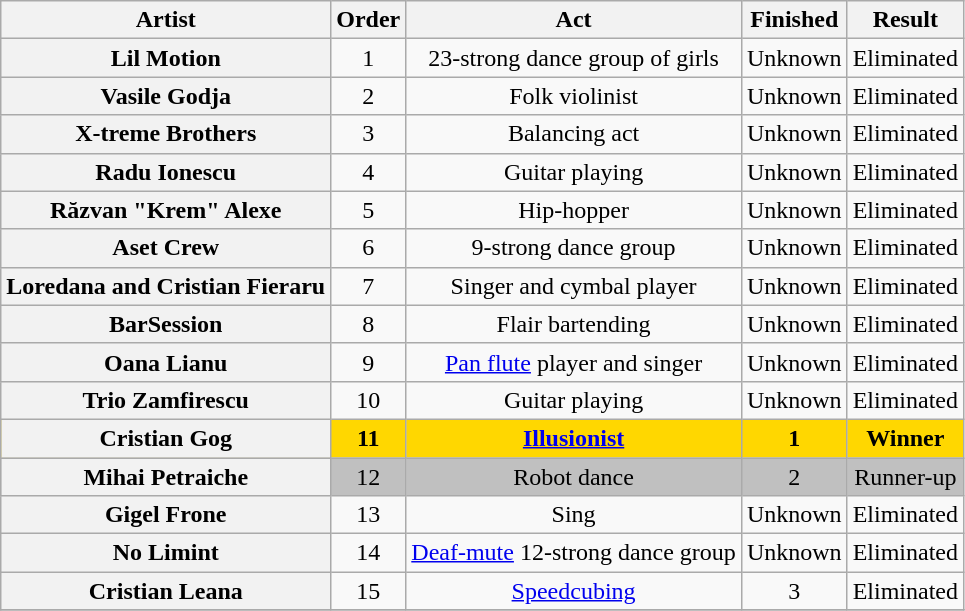<table class="wikitable plainrowheaders" style="text-align:center;">
<tr>
<th scope="col style="width:22em;">Artist</th>
<th scope="col style="width:1em;">Order</th>
<th scope="col style="width:23em;">Act</th>
<th scope="col style="width:6em;">Finished</th>
<th scope="col style="width:20em;">Result</th>
</tr>
<tr>
<th scope="row">Lil Motion</th>
<td>1</td>
<td>23-strong dance group of girls</td>
<td>Unknown</td>
<td>Eliminated</td>
</tr>
<tr>
<th scope="row">Vasile Godja</th>
<td>2</td>
<td>Folk violinist</td>
<td>Unknown</td>
<td>Eliminated</td>
</tr>
<tr>
<th scope="row">X-treme Brothers</th>
<td>3</td>
<td>Balancing act</td>
<td>Unknown</td>
<td>Eliminated</td>
</tr>
<tr>
<th scope="row">Radu Ionescu</th>
<td>4</td>
<td>Guitar playing</td>
<td>Unknown</td>
<td>Eliminated</td>
</tr>
<tr>
<th scope="row">Răzvan "Krem" Alexe</th>
<td>5</td>
<td>Hip-hopper</td>
<td>Unknown</td>
<td>Eliminated</td>
</tr>
<tr>
<th scope="row">Aset Crew</th>
<td>6</td>
<td>9-strong dance group</td>
<td>Unknown</td>
<td>Eliminated</td>
</tr>
<tr>
<th scope="row">Loredana and Cristian Fieraru</th>
<td>7</td>
<td>Singer and cymbal player</td>
<td>Unknown</td>
<td>Eliminated</td>
</tr>
<tr>
<th scope="row">BarSession</th>
<td>8</td>
<td>Flair bartending</td>
<td>Unknown</td>
<td>Eliminated</td>
</tr>
<tr>
<th scope="row">Oana Lianu</th>
<td>9</td>
<td><a href='#'>Pan flute</a> player and singer</td>
<td>Unknown</td>
<td>Eliminated</td>
</tr>
<tr>
<th scope="row">Trio Zamfirescu</th>
<td>10</td>
<td>Guitar playing</td>
<td>Unknown</td>
<td>Eliminated</td>
</tr>
<tr style="background:gold;">
<th scope="row">Cristian Gog</th>
<td><strong>11</strong></td>
<td><strong><a href='#'>Illusionist</a></strong></td>
<td><strong>1</strong></td>
<td><strong>Winner</strong></td>
</tr>
<tr style="background:silver;">
<th scope="row">Mihai Petraiche</th>
<td>12</td>
<td>Robot dance</td>
<td>2</td>
<td>Runner-up</td>
</tr>
<tr>
<th scope="row">Gigel Frone</th>
<td>13</td>
<td>Sing</td>
<td>Unknown</td>
<td>Eliminated</td>
</tr>
<tr>
<th scope="row">No Limint</th>
<td>14</td>
<td><a href='#'>Deaf-mute</a> 12-strong dance group</td>
<td>Unknown</td>
<td>Eliminated</td>
</tr>
<tr>
<th scope="row">Cristian Leana</th>
<td>15</td>
<td><a href='#'>Speedcubing</a></td>
<td>3</td>
<td>Eliminated</td>
</tr>
<tr>
</tr>
</table>
